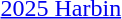<table>
<tr>
<td><a href='#'>2025 Harbin</a></td>
<td></td>
<td></td>
<td></td>
</tr>
</table>
